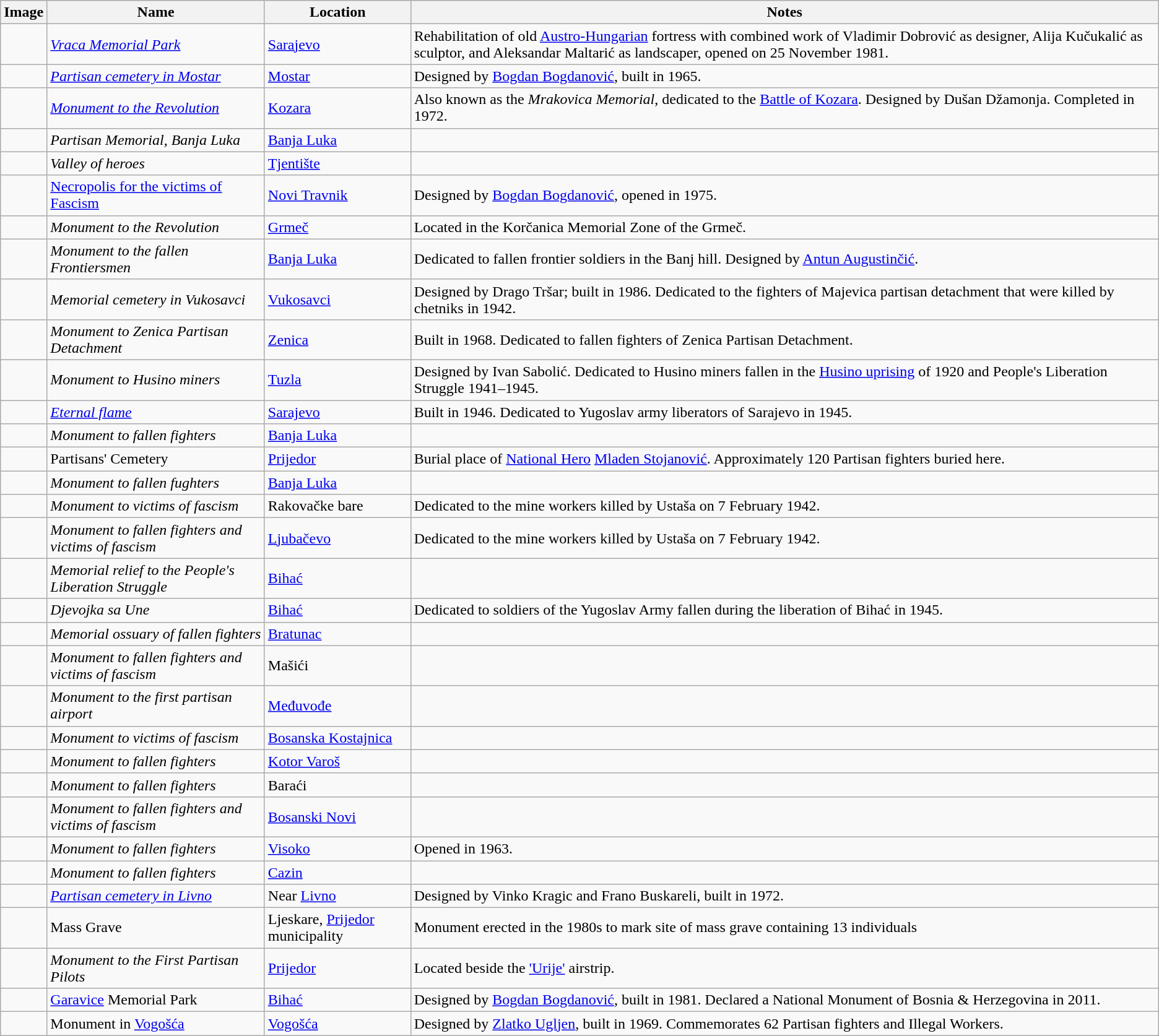<table class="wikitable">
<tr>
<th><strong>Image</strong></th>
<th><strong>Name</strong></th>
<th><strong>Location</strong></th>
<th><strong>Notes</strong></th>
</tr>
<tr>
<td></td>
<td><em><a href='#'>Vraca Memorial Park</a></em></td>
<td><a href='#'>Sarajevo</a></td>
<td>Rehabilitation of old <a href='#'>Austro-Hungarian</a> fortress with combined work of Vladimir Dobrović as designer, Alija Kučukalić as sculptor, and Aleksandar Maltarić as landscaper, opened on 25 November 1981.</td>
</tr>
<tr>
<td></td>
<td><em><a href='#'>Partisan cemetery in Mostar</a></em></td>
<td><a href='#'>Mostar</a></td>
<td>Designed by <a href='#'>Bogdan Bogdanović</a>, built in 1965.</td>
</tr>
<tr>
<td></td>
<td><em><a href='#'>Monument to the Revolution</a></em></td>
<td><a href='#'>Kozara</a></td>
<td>Also known as the <em>Mrakovica Memorial</em>, dedicated to the <a href='#'>Battle of Kozara</a>. Designed by Dušan Džamonja. Completed in 1972.</td>
</tr>
<tr>
<td></td>
<td><em>Partisan Memorial, Banja Luka</em></td>
<td><a href='#'>Banja Luka</a></td>
<td></td>
</tr>
<tr>
<td></td>
<td><em>Valley of heroes</em></td>
<td><a href='#'>Tjentište</a></td>
<td></td>
</tr>
<tr>
<td></td>
<td><a href='#'>Necropolis for the victims of Fascism</a></td>
<td><a href='#'>Novi Travnik</a></td>
<td>Designed by <a href='#'>Bogdan Bogdanović</a>, opened in 1975.</td>
</tr>
<tr>
<td></td>
<td><em>Monument to the Revolution</em></td>
<td><a href='#'>Grmeč</a></td>
<td>Located in the Korčanica Memorial Zone of the Grmeč.</td>
</tr>
<tr>
<td></td>
<td><em>Monument to the fallen Frontiersmen</em></td>
<td><a href='#'>Banja Luka</a></td>
<td>Dedicated to fallen frontier soldiers in the Banj hill. Designed by <a href='#'>Antun Augustinčić</a>.</td>
</tr>
<tr>
<td></td>
<td><em>Memorial cemetery in Vukosavci</em></td>
<td><a href='#'>Vukosavci</a></td>
<td>Designed by Drago Tršar; built in 1986. Dedicated to the fighters of Majevica partisan detachment that were killed by chetniks in 1942.</td>
</tr>
<tr>
<td></td>
<td><em>Monument to Zenica Partisan Detachment</em></td>
<td><a href='#'>Zenica</a></td>
<td>Built in 1968. Dedicated to fallen fighters of Zenica Partisan Detachment.</td>
</tr>
<tr>
<td></td>
<td><em>Monument to Husino miners</em></td>
<td><a href='#'>Tuzla</a></td>
<td>Designed by Ivan Sabolić. Dedicated to Husino miners fallen in the <a href='#'>Husino uprising</a> of 1920 and People's Liberation Struggle 1941–1945.</td>
</tr>
<tr>
<td></td>
<td><em><a href='#'>Eternal flame</a></em></td>
<td><a href='#'>Sarajevo</a></td>
<td>Built in 1946. Dedicated to Yugoslav army liberators of Sarajevo in 1945.</td>
</tr>
<tr>
<td></td>
<td><em>Monument to fallen fighters</em></td>
<td><a href='#'>Banja Luka</a></td>
<td></td>
</tr>
<tr>
<td></td>
<td>Partisans' Cemetery</td>
<td><a href='#'>Prijedor</a></td>
<td>Burial place of <a href='#'>National Hero</a> <a href='#'>Mladen Stojanović</a>. Approximately 120 Partisan fighters buried here.</td>
</tr>
<tr>
<td></td>
<td><em>Monument to fallen fughters</em></td>
<td><a href='#'>Banja Luka</a></td>
<td></td>
</tr>
<tr>
<td></td>
<td><em>Monument to victims of fascism</em></td>
<td>Rakovačke bare</td>
<td>Dedicated to the mine workers killed by Ustaša on 7 February 1942.</td>
</tr>
<tr>
<td></td>
<td><em>Monument to fallen fighters and victims of fascism</em></td>
<td><a href='#'>Ljubačevo</a></td>
<td>Dedicated to the mine workers killed by Ustaša on 7 February 1942.</td>
</tr>
<tr>
<td></td>
<td><em>Memorial relief to the People's Liberation Struggle</em></td>
<td><a href='#'>Bihać</a></td>
<td></td>
</tr>
<tr>
<td></td>
<td><em>Djevojka sa Une</em></td>
<td><a href='#'>Bihać</a></td>
<td>Dedicated to soldiers of the Yugoslav Army fallen during the liberation of Bihać in 1945.</td>
</tr>
<tr>
<td></td>
<td><em>Memorial ossuary of fallen fighters</em></td>
<td><a href='#'>Bratunac</a></td>
<td></td>
</tr>
<tr>
<td></td>
<td><em>Monument to fallen fighters and victims of fascism</em></td>
<td>Mašići</td>
<td></td>
</tr>
<tr>
<td></td>
<td><em>Monument to the first partisan airport</em></td>
<td><a href='#'>Međuvođe</a></td>
<td></td>
</tr>
<tr>
<td></td>
<td><em>Monument to victims of fascism</em></td>
<td><a href='#'>Bosanska Kostajnica</a></td>
<td></td>
</tr>
<tr>
<td></td>
<td><em>Monument to fallen fighters</em></td>
<td><a href='#'>Kotor Varoš</a></td>
<td></td>
</tr>
<tr>
<td></td>
<td><em>Monument to fallen fighters</em></td>
<td>Baraći</td>
<td></td>
</tr>
<tr>
<td></td>
<td><em>Monument to fallen fighters and victims of fascism</em></td>
<td><a href='#'>Bosanski Novi</a></td>
<td></td>
</tr>
<tr>
<td></td>
<td><em>Monument to fallen fighters</em></td>
<td><a href='#'>Visoko</a></td>
<td>Opened in 1963.</td>
</tr>
<tr>
<td></td>
<td><em>Monument to fallen fighters</em></td>
<td><a href='#'>Cazin</a></td>
<td></td>
</tr>
<tr>
<td></td>
<td><em><a href='#'>Partisan cemetery in Livno</a></em></td>
<td>Near <a href='#'>Livno</a></td>
<td>Designed by Vinko Kragic and Frano Buskareli, built in 1972.</td>
</tr>
<tr>
<td></td>
<td>Mass Grave</td>
<td>Ljeskare, <a href='#'>Prijedor</a> municipality</td>
<td>Monument erected in the 1980s to mark site of mass grave containing 13 individuals</td>
</tr>
<tr>
<td></td>
<td><em>Monument to the First Partisan Pilots</em></td>
<td><a href='#'>Prijedor</a></td>
<td>Located beside the <a href='#'>'Urije'</a> airstrip.</td>
</tr>
<tr>
<td></td>
<td><a href='#'>Garavice</a> Memorial Park</td>
<td><a href='#'>Bihać</a></td>
<td>Designed by <a href='#'>Bogdan Bogdanović</a>, built in 1981. Declared a National Monument of Bosnia & Herzegovina in 2011.</td>
</tr>
<tr>
<td></td>
<td>Monument in <a href='#'>Vogošća</a></td>
<td><a href='#'>Vogošća</a></td>
<td>Designed by <a href='#'>Zlatko Ugljen</a>, built in 1969. Commemorates 62 Partisan fighters and Illegal Workers.</td>
</tr>
</table>
